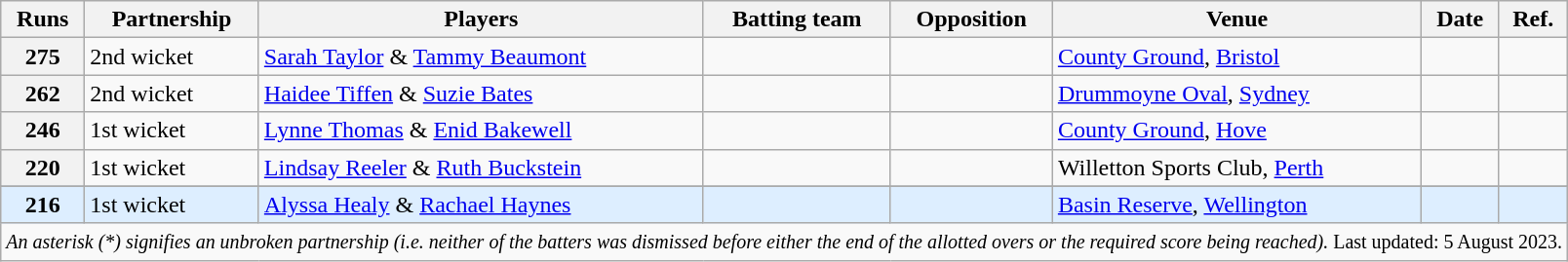<table class="wikitable sortable" style="text-align:centre;">
<tr>
<th>Runs</th>
<th>Partnership</th>
<th>Players</th>
<th>Batting team</th>
<th>Opposition</th>
<th class="unsortable">Venue</th>
<th>Date</th>
<th class="unsortable">Ref.</th>
</tr>
<tr>
<th>275</th>
<td>2nd wicket</td>
<td><a href='#'>Sarah Taylor</a> & <a href='#'>Tammy Beaumont</a></td>
<td></td>
<td></td>
<td><a href='#'>County Ground</a>, <a href='#'>Bristol</a></td>
<td></td>
<td></td>
</tr>
<tr>
<th>262</th>
<td>2nd wicket</td>
<td><a href='#'>Haidee Tiffen</a> & <a href='#'>Suzie Bates</a></td>
<td></td>
<td></td>
<td><a href='#'>Drummoyne Oval</a>, <a href='#'>Sydney</a></td>
<td></td>
<td></td>
</tr>
<tr>
<th>246</th>
<td>1st wicket</td>
<td><a href='#'>Lynne Thomas</a> & <a href='#'>Enid Bakewell</a></td>
<td></td>
<td></td>
<td><a href='#'>County Ground</a>, <a href='#'>Hove</a></td>
<td></td>
<td></td>
</tr>
<tr>
<th>220</th>
<td>1st wicket</td>
<td><a href='#'>Lindsay Reeler</a> & <a href='#'>Ruth Buckstein</a></td>
<td></td>
<td></td>
<td>Willetton Sports Club, <a href='#'>Perth</a></td>
<td></td>
<td></td>
</tr>
<tr>
</tr>
<tr style="background-color:#def;">
<th style="background-color:#def;">216</th>
<td>1st wicket</td>
<td><a href='#'>Alyssa Healy</a> & <a href='#'>Rachael Haynes</a></td>
<td></td>
<td></td>
<td><a href='#'>Basin Reserve</a>, <a href='#'>Wellington</a></td>
<td></td>
<td></td>
</tr>
<tr>
<td scope="row" colspan=8><small><em>An asterisk (*) signifies an unbroken partnership (i.e. neither of the batters was dismissed before either the end of the allotted overs or the required score being reached).</em> Last updated: 5 August 2023.</small></td>
</tr>
</table>
